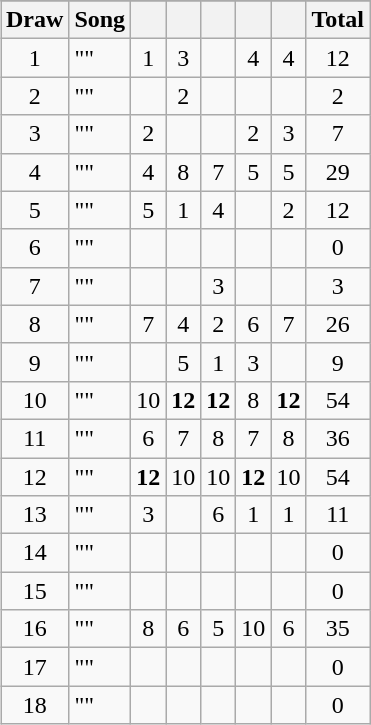<table class="wikitable collapsible" style="margin: 1em auto 1em auto; text-align:center;">
<tr>
</tr>
<tr>
<th>Draw</th>
<th>Song</th>
<th><small></small></th>
<th><small></small></th>
<th><small></small></th>
<th><small></small></th>
<th><small></small></th>
<th>Total</th>
</tr>
<tr>
<td>1</td>
<td align="left">""</td>
<td>1</td>
<td>3</td>
<td></td>
<td>4</td>
<td>4</td>
<td>12</td>
</tr>
<tr>
<td>2</td>
<td align="left">""</td>
<td></td>
<td>2</td>
<td></td>
<td></td>
<td></td>
<td>2</td>
</tr>
<tr>
<td>3</td>
<td align="left">""</td>
<td>2</td>
<td></td>
<td></td>
<td>2</td>
<td>3</td>
<td>7</td>
</tr>
<tr>
<td>4</td>
<td align="left">""</td>
<td>4</td>
<td>8</td>
<td>7</td>
<td>5</td>
<td>5</td>
<td>29</td>
</tr>
<tr>
<td>5</td>
<td align="left">""</td>
<td>5</td>
<td>1</td>
<td>4</td>
<td></td>
<td>2</td>
<td>12</td>
</tr>
<tr>
<td>6</td>
<td align="left">""</td>
<td></td>
<td></td>
<td></td>
<td></td>
<td></td>
<td>0</td>
</tr>
<tr>
<td>7</td>
<td align="left">""</td>
<td></td>
<td></td>
<td>3</td>
<td></td>
<td></td>
<td>3</td>
</tr>
<tr>
<td>8</td>
<td align="left">""</td>
<td>7</td>
<td>4</td>
<td>2</td>
<td>6</td>
<td>7</td>
<td>26</td>
</tr>
<tr>
<td>9</td>
<td align="left">""</td>
<td></td>
<td>5</td>
<td>1</td>
<td>3</td>
<td></td>
<td>9</td>
</tr>
<tr>
<td>10</td>
<td align="left">""</td>
<td>10</td>
<td><strong>12</strong></td>
<td><strong>12</strong></td>
<td>8</td>
<td><strong>12</strong></td>
<td>54</td>
</tr>
<tr>
<td>11</td>
<td align="left">""</td>
<td>6</td>
<td>7</td>
<td>8</td>
<td>7</td>
<td>8</td>
<td>36</td>
</tr>
<tr>
<td>12</td>
<td align="left">""</td>
<td><strong>12</strong></td>
<td>10</td>
<td>10</td>
<td><strong>12</strong></td>
<td>10</td>
<td>54</td>
</tr>
<tr>
<td>13</td>
<td align="left">""</td>
<td>3</td>
<td></td>
<td>6</td>
<td>1</td>
<td>1</td>
<td>11</td>
</tr>
<tr>
<td>14</td>
<td align="left">""</td>
<td></td>
<td></td>
<td></td>
<td></td>
<td></td>
<td>0</td>
</tr>
<tr>
<td>15</td>
<td align="left">""</td>
<td></td>
<td></td>
<td></td>
<td></td>
<td></td>
<td>0</td>
</tr>
<tr>
<td>16</td>
<td align="left">""</td>
<td>8</td>
<td>6</td>
<td>5</td>
<td>10</td>
<td>6</td>
<td>35</td>
</tr>
<tr>
<td>17</td>
<td align="left">""</td>
<td></td>
<td></td>
<td></td>
<td></td>
<td></td>
<td>0</td>
</tr>
<tr>
<td>18</td>
<td align="left">""</td>
<td></td>
<td></td>
<td></td>
<td></td>
<td></td>
<td>0</td>
</tr>
</table>
